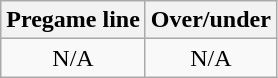<table class="wikitable">
<tr align="center">
<th style=>Pregame line</th>
<th style=>Over/under</th>
</tr>
<tr align="center">
<td>N/A</td>
<td>N/A</td>
</tr>
</table>
